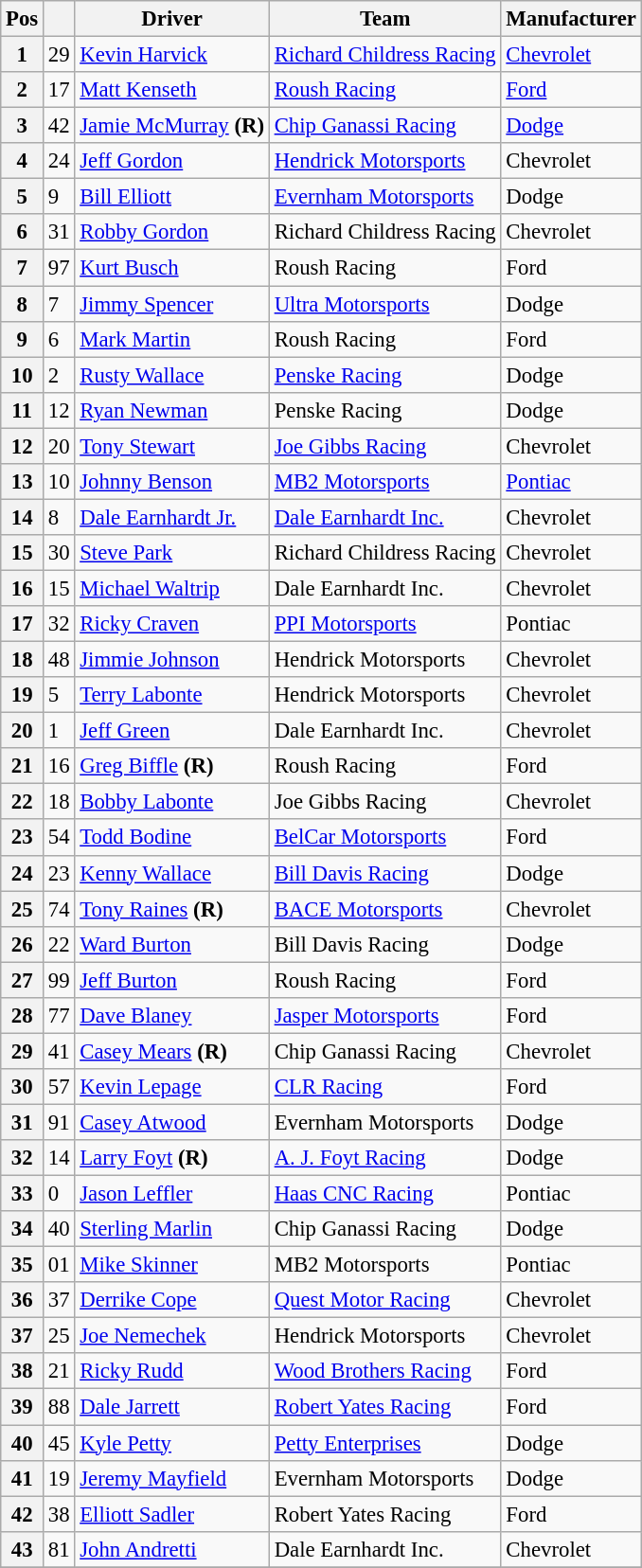<table class="wikitable" style="font-size:95%">
<tr>
<th>Pos</th>
<th></th>
<th>Driver</th>
<th>Team</th>
<th>Manufacturer</th>
</tr>
<tr>
<th>1</th>
<td>29</td>
<td><a href='#'>Kevin Harvick</a></td>
<td><a href='#'>Richard Childress Racing</a></td>
<td><a href='#'>Chevrolet</a></td>
</tr>
<tr>
<th>2</th>
<td>17</td>
<td><a href='#'>Matt Kenseth</a></td>
<td><a href='#'>Roush Racing</a></td>
<td><a href='#'>Ford</a></td>
</tr>
<tr>
<th>3</th>
<td>42</td>
<td><a href='#'>Jamie McMurray</a> <strong>(R)</strong></td>
<td><a href='#'>Chip Ganassi Racing</a></td>
<td><a href='#'>Dodge</a></td>
</tr>
<tr>
<th>4</th>
<td>24</td>
<td><a href='#'>Jeff Gordon</a></td>
<td><a href='#'>Hendrick Motorsports</a></td>
<td>Chevrolet</td>
</tr>
<tr>
<th>5</th>
<td>9</td>
<td><a href='#'>Bill Elliott</a></td>
<td><a href='#'>Evernham Motorsports</a></td>
<td>Dodge</td>
</tr>
<tr>
<th>6</th>
<td>31</td>
<td><a href='#'>Robby Gordon</a></td>
<td>Richard Childress Racing</td>
<td>Chevrolet</td>
</tr>
<tr>
<th>7</th>
<td>97</td>
<td><a href='#'>Kurt Busch</a></td>
<td>Roush Racing</td>
<td>Ford</td>
</tr>
<tr>
<th>8</th>
<td>7</td>
<td><a href='#'>Jimmy Spencer</a></td>
<td><a href='#'>Ultra Motorsports</a></td>
<td>Dodge</td>
</tr>
<tr>
<th>9</th>
<td>6</td>
<td><a href='#'>Mark Martin</a></td>
<td>Roush Racing</td>
<td>Ford</td>
</tr>
<tr>
<th>10</th>
<td>2</td>
<td><a href='#'>Rusty Wallace</a></td>
<td><a href='#'>Penske Racing</a></td>
<td>Dodge</td>
</tr>
<tr>
<th>11</th>
<td>12</td>
<td><a href='#'>Ryan Newman</a></td>
<td>Penske Racing</td>
<td>Dodge</td>
</tr>
<tr>
<th>12</th>
<td>20</td>
<td><a href='#'>Tony Stewart</a></td>
<td><a href='#'>Joe Gibbs Racing</a></td>
<td>Chevrolet</td>
</tr>
<tr>
<th>13</th>
<td>10</td>
<td><a href='#'>Johnny Benson</a></td>
<td><a href='#'>MB2 Motorsports</a></td>
<td><a href='#'>Pontiac</a></td>
</tr>
<tr>
<th>14</th>
<td>8</td>
<td><a href='#'>Dale Earnhardt Jr.</a></td>
<td><a href='#'>Dale Earnhardt Inc.</a></td>
<td>Chevrolet</td>
</tr>
<tr>
<th>15</th>
<td>30</td>
<td><a href='#'>Steve Park</a></td>
<td>Richard Childress Racing</td>
<td>Chevrolet</td>
</tr>
<tr>
<th>16</th>
<td>15</td>
<td><a href='#'>Michael Waltrip</a></td>
<td>Dale Earnhardt Inc.</td>
<td>Chevrolet</td>
</tr>
<tr>
<th>17</th>
<td>32</td>
<td><a href='#'>Ricky Craven</a></td>
<td><a href='#'>PPI Motorsports</a></td>
<td>Pontiac</td>
</tr>
<tr>
<th>18</th>
<td>48</td>
<td><a href='#'>Jimmie Johnson</a></td>
<td>Hendrick Motorsports</td>
<td>Chevrolet</td>
</tr>
<tr>
<th>19</th>
<td>5</td>
<td><a href='#'>Terry Labonte</a></td>
<td>Hendrick Motorsports</td>
<td>Chevrolet</td>
</tr>
<tr>
<th>20</th>
<td>1</td>
<td><a href='#'>Jeff Green</a></td>
<td>Dale Earnhardt Inc.</td>
<td>Chevrolet</td>
</tr>
<tr>
<th>21</th>
<td>16</td>
<td><a href='#'>Greg Biffle</a> <strong>(R)</strong></td>
<td>Roush Racing</td>
<td>Ford</td>
</tr>
<tr>
<th>22</th>
<td>18</td>
<td><a href='#'>Bobby Labonte</a></td>
<td>Joe Gibbs Racing</td>
<td>Chevrolet</td>
</tr>
<tr>
<th>23</th>
<td>54</td>
<td><a href='#'>Todd Bodine</a></td>
<td><a href='#'>BelCar Motorsports</a></td>
<td>Ford</td>
</tr>
<tr>
<th>24</th>
<td>23</td>
<td><a href='#'>Kenny Wallace</a></td>
<td><a href='#'>Bill Davis Racing</a></td>
<td>Dodge</td>
</tr>
<tr>
<th>25</th>
<td>74</td>
<td><a href='#'>Tony Raines</a> <strong>(R)</strong></td>
<td><a href='#'>BACE Motorsports</a></td>
<td>Chevrolet</td>
</tr>
<tr>
<th>26</th>
<td>22</td>
<td><a href='#'>Ward Burton</a></td>
<td>Bill Davis Racing</td>
<td>Dodge</td>
</tr>
<tr>
<th>27</th>
<td>99</td>
<td><a href='#'>Jeff Burton</a></td>
<td>Roush Racing</td>
<td>Ford</td>
</tr>
<tr>
<th>28</th>
<td>77</td>
<td><a href='#'>Dave Blaney</a></td>
<td><a href='#'>Jasper Motorsports</a></td>
<td>Ford</td>
</tr>
<tr>
<th>29</th>
<td>41</td>
<td><a href='#'>Casey Mears</a> <strong>(R)</strong></td>
<td>Chip Ganassi Racing</td>
<td>Chevrolet</td>
</tr>
<tr>
<th>30</th>
<td>57</td>
<td><a href='#'>Kevin Lepage</a></td>
<td><a href='#'>CLR Racing</a></td>
<td>Ford</td>
</tr>
<tr>
<th>31</th>
<td>91</td>
<td><a href='#'>Casey Atwood</a></td>
<td>Evernham Motorsports</td>
<td>Dodge</td>
</tr>
<tr>
<th>32</th>
<td>14</td>
<td><a href='#'>Larry Foyt</a> <strong>(R)</strong></td>
<td><a href='#'>A. J. Foyt Racing</a></td>
<td>Dodge</td>
</tr>
<tr>
<th>33</th>
<td>0</td>
<td><a href='#'>Jason Leffler</a></td>
<td><a href='#'>Haas CNC Racing</a></td>
<td>Pontiac</td>
</tr>
<tr>
<th>34</th>
<td>40</td>
<td><a href='#'>Sterling Marlin</a></td>
<td>Chip Ganassi Racing</td>
<td>Dodge</td>
</tr>
<tr>
<th>35</th>
<td>01</td>
<td><a href='#'>Mike Skinner</a></td>
<td>MB2 Motorsports</td>
<td>Pontiac</td>
</tr>
<tr>
<th>36</th>
<td>37</td>
<td><a href='#'>Derrike Cope</a></td>
<td><a href='#'>Quest Motor Racing</a></td>
<td>Chevrolet</td>
</tr>
<tr>
<th>37</th>
<td>25</td>
<td><a href='#'>Joe Nemechek</a></td>
<td>Hendrick Motorsports</td>
<td>Chevrolet</td>
</tr>
<tr>
<th>38</th>
<td>21</td>
<td><a href='#'>Ricky Rudd</a></td>
<td><a href='#'>Wood Brothers Racing</a></td>
<td>Ford</td>
</tr>
<tr>
<th>39</th>
<td>88</td>
<td><a href='#'>Dale Jarrett</a></td>
<td><a href='#'>Robert Yates Racing</a></td>
<td>Ford</td>
</tr>
<tr>
<th>40</th>
<td>45</td>
<td><a href='#'>Kyle Petty</a></td>
<td><a href='#'>Petty Enterprises</a></td>
<td>Dodge</td>
</tr>
<tr>
<th>41</th>
<td>19</td>
<td><a href='#'>Jeremy Mayfield</a></td>
<td>Evernham Motorsports</td>
<td>Dodge</td>
</tr>
<tr>
<th>42</th>
<td>38</td>
<td><a href='#'>Elliott Sadler</a></td>
<td>Robert Yates Racing</td>
<td>Ford</td>
</tr>
<tr>
<th>43</th>
<td>81</td>
<td><a href='#'>John Andretti</a></td>
<td>Dale Earnhardt Inc.</td>
<td>Chevrolet</td>
</tr>
<tr>
</tr>
</table>
